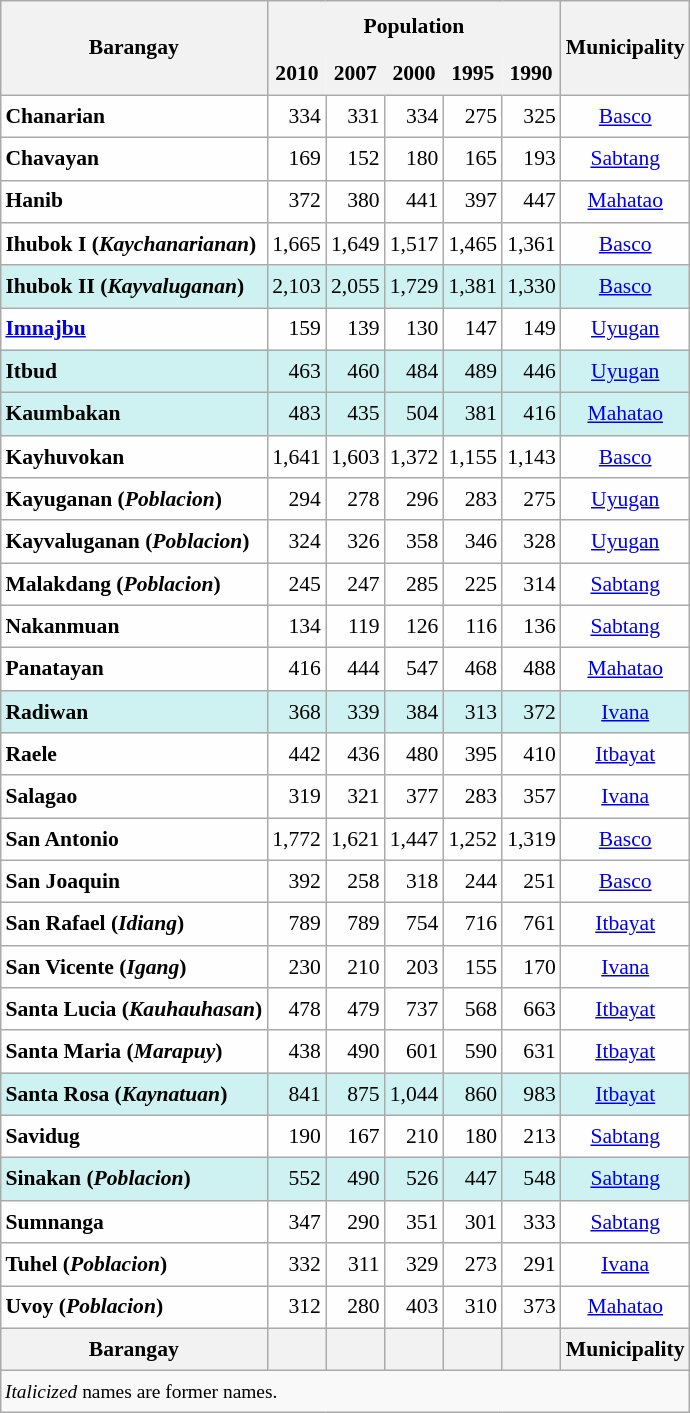<table class="wikitable sortable" style="margin:auto;font-size:90%;text-align:right;background-color:#FEFEFE;line-height:1.50em;table-layout:fixed;">
<tr>
<th scope="col" rowspan=2>Barangay</th>
<th scope="col" colspan=5 style="border-bottom:none;height:2.00em;">Population</th>
<th scope="col" rowspan=2>Municipality</th>
</tr>
<tr>
<th scope="col" style="border-top:none;border-right:none;">2010</th>
<th scope="col" style="border-top:none;border-right:none;border-left:none;">2007</th>
<th scope="col" style="border-top:none;border-right:none;border-left:none;">2000</th>
<th scope="col" style="border-top:none;border-right:none;border-left:none;">1995</th>
<th scope="col" style="border-top:none;border-left:none;">1990</th>
</tr>
<tr>
<th scope="row" style="text-align:left;background-color:#FEFEFE;">Chanarian</th>
<td>334</td>
<td>331</td>
<td>334</td>
<td>275</td>
<td>325</td>
<td style="text-align:center;"><a href='#'>Basco</a></td>
</tr>
<tr>
<th scope="row" style="text-align:left;background-color:#FEFEFE;">Chavayan</th>
<td>169</td>
<td>152</td>
<td>180</td>
<td>165</td>
<td>193</td>
<td style="text-align:center;"><a href='#'>Sabtang</a></td>
</tr>
<tr>
<th scope="row" style="text-align:left;background-color:#FEFEFE;">Hanib</th>
<td>372</td>
<td>380</td>
<td>441</td>
<td>397</td>
<td>447</td>
<td style="text-align:center;"><a href='#'>Mahatao</a></td>
</tr>
<tr>
<th scope="row" style="text-align:left;background-color:#FEFEFE;">Ihubok I (<em>Kaychanarianan</em>)</th>
<td>1,665</td>
<td>1,649</td>
<td>1,517</td>
<td>1,465</td>
<td>1,361</td>
<td style="text-align:center;"><a href='#'>Basco</a></td>
</tr>
<tr style="background-color:#CEF2F2;">
<th scope="row" style="text-align:left;background-color:#CEF2F2;">Ihubok II (<em>Kayvaluganan</em>)</th>
<td>2,103</td>
<td>2,055</td>
<td>1,729</td>
<td>1,381</td>
<td>1,330</td>
<td style="text-align:center;"><a href='#'>Basco</a></td>
</tr>
<tr>
<th scope="row" style="text-align:left;background-color:#FEFEFE;"><a href='#'>Imnajbu</a></th>
<td>159</td>
<td>139</td>
<td>130</td>
<td>147</td>
<td>149</td>
<td style="text-align:center;"><a href='#'>Uyugan</a></td>
</tr>
<tr style="background-color:#CEF2F2;">
<th scope="row" style="text-align:left;background-color:#CEF2F2;">Itbud</th>
<td>463</td>
<td>460</td>
<td>484</td>
<td>489</td>
<td>446</td>
<td style="text-align:center;"><a href='#'>Uyugan</a></td>
</tr>
<tr style="background-color:#CEF2F2;">
<th scope="row" style="text-align:left;background-color:#CEF2F2;">Kaumbakan</th>
<td>483</td>
<td>435</td>
<td>504</td>
<td>381</td>
<td>416</td>
<td style="text-align:center;"><a href='#'>Mahatao</a></td>
</tr>
<tr>
<th scope="row" style="text-align:left;background-color:#FEFEFE;">Kayhuvokan</th>
<td>1,641</td>
<td>1,603</td>
<td>1,372</td>
<td>1,155</td>
<td>1,143</td>
<td style="text-align:center;"><a href='#'>Basco</a></td>
</tr>
<tr>
<th scope="row" style="text-align:left;background-color:#FEFEFE;">Kayuganan (<em>Poblacion</em>)</th>
<td>294</td>
<td>278</td>
<td>296</td>
<td>283</td>
<td>275</td>
<td style="text-align:center;"><a href='#'>Uyugan</a></td>
</tr>
<tr>
<th scope="row" style="text-align:left;background-color:#FEFEFE;">Kayvaluganan (<em>Poblacion</em>)</th>
<td>324</td>
<td>326</td>
<td>358</td>
<td>346</td>
<td>328</td>
<td style="text-align:center;"><a href='#'>Uyugan</a></td>
</tr>
<tr>
<th scope="row" style="text-align:left;background-color:#FEFEFE;">Malakdang (<em>Poblacion</em>)</th>
<td>245</td>
<td>247</td>
<td>285</td>
<td>225</td>
<td>314</td>
<td style="text-align:center;"><a href='#'>Sabtang</a></td>
</tr>
<tr>
<th scope="row" style="text-align:left;background-color:#FEFEFE;">Nakanmuan</th>
<td>134</td>
<td>119</td>
<td>126</td>
<td>116</td>
<td>136</td>
<td style="text-align:center;"><a href='#'>Sabtang</a></td>
</tr>
<tr>
<th scope="row" style="text-align:left;background-color:#FEFEFE;">Panatayan</th>
<td>416</td>
<td>444</td>
<td>547</td>
<td>468</td>
<td>488</td>
<td style="text-align:center;"><a href='#'>Mahatao</a></td>
</tr>
<tr style="background-color:#CEF2F2;">
<th scope="row" style="text-align:left;background-color:#CEF2F2;">Radiwan</th>
<td>368</td>
<td>339</td>
<td>384</td>
<td>313</td>
<td>372</td>
<td style="text-align:center;"><a href='#'>Ivana</a></td>
</tr>
<tr>
<th scope="row" style="text-align:left;background-color:#FEFEFE;">Raele</th>
<td>442</td>
<td>436</td>
<td>480</td>
<td>395</td>
<td>410</td>
<td style="text-align:center;"><a href='#'>Itbayat</a></td>
</tr>
<tr>
<th scope="row" style="text-align:left;background-color:#FEFEFE;">Salagao</th>
<td>319</td>
<td>321</td>
<td>377</td>
<td>283</td>
<td>357</td>
<td style="text-align:center;"><a href='#'>Ivana</a></td>
</tr>
<tr>
<th scope="row" style="text-align:left;background-color:#FEFEFE;">San Antonio</th>
<td>1,772</td>
<td>1,621</td>
<td>1,447</td>
<td>1,252</td>
<td>1,319</td>
<td style="text-align:center;"><a href='#'>Basco</a></td>
</tr>
<tr>
<th scope="row" style="text-align:left;background-color:#FEFEFE;">San Joaquin</th>
<td>392</td>
<td>258</td>
<td>318</td>
<td>244</td>
<td>251</td>
<td style="text-align:center;"><a href='#'>Basco</a></td>
</tr>
<tr>
<th scope="row" style="text-align:left;background-color:#FEFEFE;">San Rafael (<em>Idiang</em>)</th>
<td>789</td>
<td>789</td>
<td>754</td>
<td>716</td>
<td>761</td>
<td style="text-align:center;"><a href='#'>Itbayat</a></td>
</tr>
<tr>
<th scope="row" style="text-align:left;background-color:#FEFEFE;">San Vicente (<em>Igang</em>)</th>
<td>230</td>
<td>210</td>
<td>203</td>
<td>155</td>
<td>170</td>
<td style="text-align:center;"><a href='#'>Ivana</a></td>
</tr>
<tr>
<th scope="row" style="text-align:left;background-color:#FEFEFE;">Santa Lucia (<em>Kauhauhasan</em>)</th>
<td>478</td>
<td>479</td>
<td>737</td>
<td>568</td>
<td>663</td>
<td style="text-align:center;"><a href='#'>Itbayat</a></td>
</tr>
<tr>
<th scope="row" style="text-align:left;background-color:#FEFEFE;">Santa Maria (<em>Marapuy</em>)</th>
<td>438</td>
<td>490</td>
<td>601</td>
<td>590</td>
<td>631</td>
<td style="text-align:center;"><a href='#'>Itbayat</a></td>
</tr>
<tr style="background-color:#CEF2F2;">
<th scope="row" style="text-align:left;background-color:#CEF2F2;">Santa Rosa (<em>Kaynatuan</em>)</th>
<td>841</td>
<td>875</td>
<td>1,044</td>
<td>860</td>
<td>983</td>
<td style="text-align:center;"><a href='#'>Itbayat</a></td>
</tr>
<tr>
<th scope="row" style="text-align:left;background-color:#FEFEFE;">Savidug</th>
<td>190</td>
<td>167</td>
<td>210</td>
<td>180</td>
<td>213</td>
<td style="text-align:center;"><a href='#'>Sabtang</a></td>
</tr>
<tr style="background-color:#CEF2F2;">
<th scope="row" style="text-align:left;background-color:#CEF2F2;">Sinakan (<em>Poblacion</em>)</th>
<td>552</td>
<td>490</td>
<td>526</td>
<td>447</td>
<td>548</td>
<td style="text-align:center;"><a href='#'>Sabtang</a></td>
</tr>
<tr>
<th scope="row" style="text-align:left;background-color:#FEFEFE;">Sumnanga</th>
<td>347</td>
<td>290</td>
<td>351</td>
<td>301</td>
<td>333</td>
<td style="text-align:center;"><a href='#'>Sabtang</a></td>
</tr>
<tr>
<th scope="row" style="text-align:left;background-color:#FEFEFE;">Tuhel (<em>Poblacion</em>)</th>
<td>332</td>
<td>311</td>
<td>329</td>
<td>273</td>
<td>291</td>
<td style="text-align:center;"><a href='#'>Ivana</a></td>
</tr>
<tr>
<th scope="row" style="text-align:left;background-color:#FEFEFE;">Uvoy (<em>Poblacion</em>)</th>
<td>312</td>
<td>280</td>
<td>403</td>
<td>310</td>
<td>373</td>
<td style="text-align:center;"><a href='#'>Mahatao</a></td>
</tr>
<tr class="sortbottom">
<th scope="col">Barangay</th>
<th scope="col"></th>
<th scope="col"></th>
<th scope="col"></th>
<th scope="col"></th>
<th scope="col"></th>
<th scope="col">Municipality</th>
</tr>
<tr class="sortbottom" style="text-align:left;font-size:90%;background-color:#F9F9F9;">
<td colspan=7><em>Italicized</em> names are former names.</td>
</tr>
</table>
